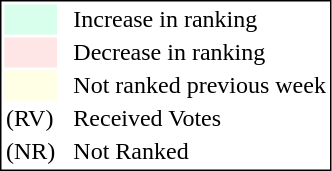<table style="border:1px solid black;">
<tr>
<td style="background:#D8FFEB; width:20px;"></td>
<td> </td>
<td>Increase in ranking</td>
</tr>
<tr>
<td style="background:#FFE6E6; width:20px;"></td>
<td> </td>
<td>Decrease in ranking</td>
</tr>
<tr>
<td style="background:#FFFFE6; width:20px;"></td>
<td> </td>
<td>Not ranked previous week</td>
</tr>
<tr>
<td>(RV)</td>
<td> </td>
<td>Received Votes</td>
</tr>
<tr>
<td>(NR)</td>
<td> </td>
<td>Not Ranked</td>
</tr>
</table>
